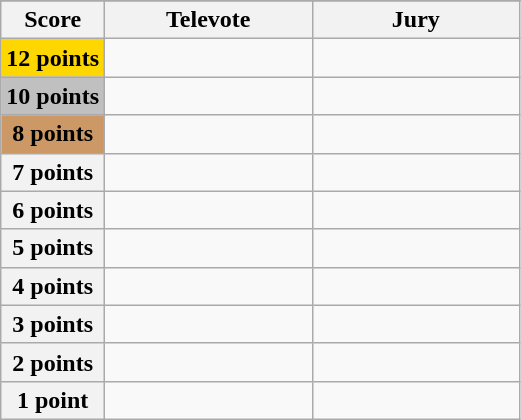<table class="wikitable">
<tr>
</tr>
<tr>
<th scope="col" width="20%">Score</th>
<th scope="col" width="40%">Televote</th>
<th scope="col" width="40%">Jury</th>
</tr>
<tr>
<th scope="row" style="background:gold">12 points</th>
<td></td>
<td></td>
</tr>
<tr>
<th scope="row" style="background:silver">10 points</th>
<td></td>
<td></td>
</tr>
<tr>
<th scope="row" style="background:#CC9966">8 points</th>
<td></td>
<td></td>
</tr>
<tr>
<th scope="row">7 points</th>
<td></td>
<td></td>
</tr>
<tr>
<th scope="row">6 points</th>
<td></td>
<td></td>
</tr>
<tr>
<th scope="row">5 points</th>
<td></td>
<td></td>
</tr>
<tr>
<th scope="row">4 points</th>
<td></td>
<td></td>
</tr>
<tr>
<th scope="row">3 points</th>
<td></td>
<td></td>
</tr>
<tr>
<th scope="row">2 points</th>
<td></td>
<td></td>
</tr>
<tr>
<th scope="row">1 point</th>
<td></td>
<td></td>
</tr>
</table>
